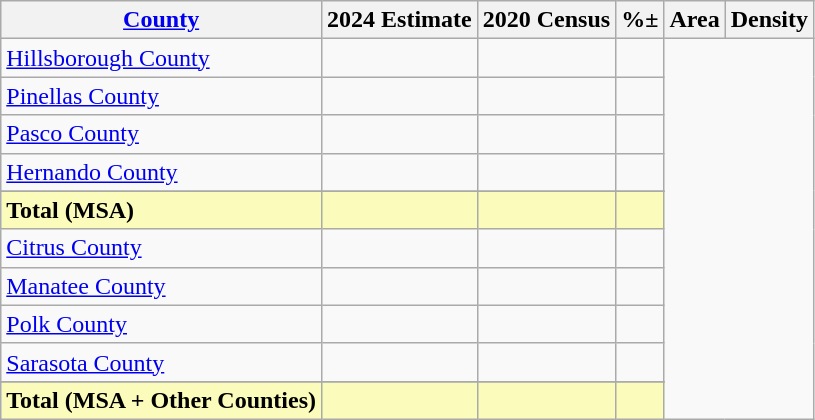<table class="wikitable sortable">
<tr>
<th><a href='#'>County</a></th>
<th>2024 Estimate</th>
<th>2020 Census</th>
<th>%±</th>
<th>Area</th>
<th>Density</th>
</tr>
<tr>
<td><a href='#'>Hillsborough County</a></td>
<td></td>
<td></td>
<td></td>
</tr>
<tr>
<td><a href='#'>Pinellas County</a></td>
<td></td>
<td></td>
<td></td>
</tr>
<tr>
<td><a href='#'>Pasco County</a></td>
<td></td>
<td></td>
<td></td>
</tr>
<tr>
<td><a href='#'>Hernando County</a></td>
<td></td>
<td></td>
<td></td>
</tr>
<tr>
</tr>
<tr class=sortbottom style="background:#fbfbbb">
<td><strong>Total (MSA)</strong></td>
<td></td>
<td></td>
<td></td>
</tr>
<tr>
<td><a href='#'>Citrus County</a></td>
<td></td>
<td></td>
<td></td>
</tr>
<tr>
<td><a href='#'>Manatee County</a></td>
<td></td>
<td></td>
<td></td>
</tr>
<tr>
<td><a href='#'>Polk County</a></td>
<td></td>
<td></td>
<td></td>
</tr>
<tr>
<td><a href='#'>Sarasota County</a></td>
<td></td>
<td></td>
<td></td>
</tr>
<tr>
</tr>
<tr class=sortbottom style="background:#fbfbbb">
<td><strong>Total (MSA + Other Counties)</strong></td>
<td></td>
<td></td>
<td></td>
</tr>
</table>
